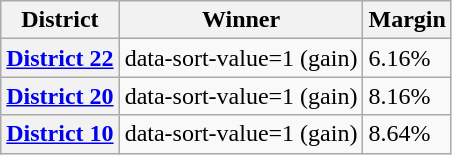<table class="wikitable sortable">
<tr>
<th>District</th>
<th>Winner</th>
<th>Margin</th>
</tr>
<tr>
<th><a href='#'>District 22</a></th>
<td>data-sort-value=1  (gain)</td>
<td>6.16%</td>
</tr>
<tr>
<th><a href='#'>District 20</a></th>
<td>data-sort-value=1  (gain)</td>
<td>8.16%</td>
</tr>
<tr>
<th><a href='#'>District 10</a></th>
<td>data-sort-value=1  (gain)</td>
<td>8.64%</td>
</tr>
</table>
